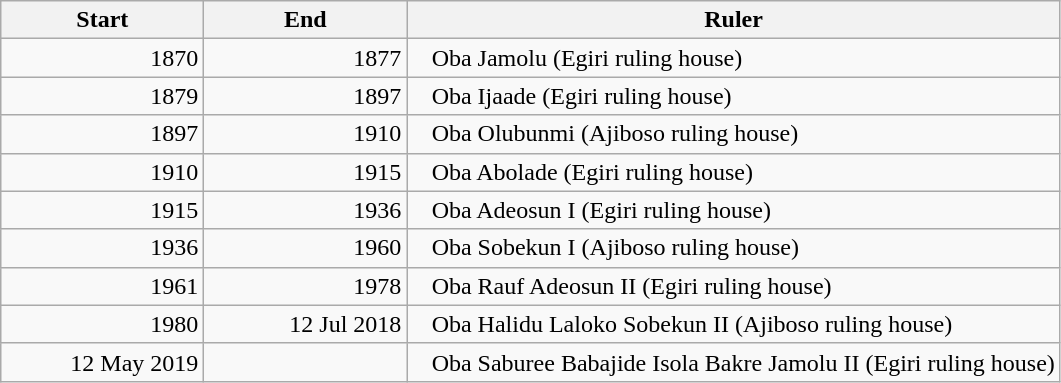<table class="wikitable" style="text-align:right;">
<tr>
<th style="width:8em;">Start</th>
<th style="width:8em;">End</th>
<th>Ruler</th>
</tr>
<tr>
<td>1870</td>
<td>1877</td>
<td style="text-align:left;padding-left:1em;">Oba Jamolu (Egiri ruling house)</td>
</tr>
<tr>
<td>1879</td>
<td>1897</td>
<td style="text-align:left;padding-left:1em;">Oba Ijaade (Egiri ruling house)</td>
</tr>
<tr>
<td>1897</td>
<td>1910</td>
<td style="text-align:left;padding-left:1em;">Oba Olubunmi (Ajiboso ruling house)</td>
</tr>
<tr>
<td>1910</td>
<td>1915</td>
<td style="text-align:left;padding-left:1em;">Oba Abolade (Egiri ruling house)</td>
</tr>
<tr>
<td>1915</td>
<td>1936</td>
<td style="text-align:left;padding-left:1em;">Oba Adeosun I (Egiri ruling house)</td>
</tr>
<tr>
<td>1936</td>
<td>1960</td>
<td style="text-align:left;padding-left:1em;">Oba Sobekun I (Ajiboso ruling house)</td>
</tr>
<tr>
<td>1961</td>
<td>1978</td>
<td style="text-align:left;padding-left:1em;">Oba Rauf Adeosun II (Egiri ruling house)</td>
</tr>
<tr>
<td>1980</td>
<td>12 Jul 2018</td>
<td style="text-align:left;padding-left:1em;">Oba Halidu Laloko Sobekun II (Ajiboso ruling house)</td>
</tr>
<tr>
<td>12 May 2019</td>
<td></td>
<td style="text-align:left;padding-left:1em;">Oba Saburee Babajide Isola Bakre Jamolu II (Egiri ruling house)</td>
</tr>
</table>
